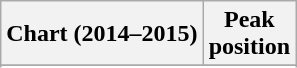<table class="wikitable sortable plainrowheaders">
<tr>
<th>Chart (2014–2015)</th>
<th>Peak<br>position</th>
</tr>
<tr>
</tr>
<tr>
</tr>
<tr>
</tr>
<tr>
</tr>
<tr>
</tr>
<tr>
</tr>
<tr>
</tr>
<tr>
</tr>
<tr>
</tr>
<tr>
</tr>
<tr>
</tr>
<tr>
</tr>
<tr>
</tr>
<tr>
</tr>
<tr>
</tr>
<tr>
</tr>
<tr>
</tr>
<tr>
</tr>
<tr>
</tr>
<tr>
</tr>
<tr>
</tr>
</table>
